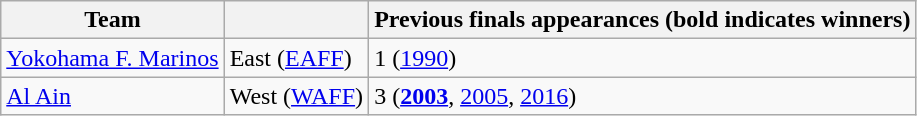<table class="wikitable">
<tr>
<th>Team</th>
<th></th>
<th>Previous finals appearances (bold indicates winners)</th>
</tr>
<tr>
<td> <a href='#'>Yokohama F. Marinos</a></td>
<td>East (<a href='#'>EAFF</a>)</td>
<td>1 (<a href='#'>1990</a>)</td>
</tr>
<tr>
<td> <a href='#'>Al Ain</a></td>
<td>West (<a href='#'>WAFF</a>)</td>
<td>3 (<strong><a href='#'>2003</a></strong>, <a href='#'>2005</a>, <a href='#'>2016</a>)</td>
</tr>
</table>
